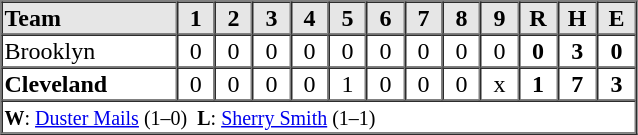<table border="1" cellspacing="0"  style="width:425px; margin-left:3em;">
<tr style="text-align:center; background:#e6e6e6;">
<th style="text-align:left; width:125px;">Team</th>
<th width=25>1</th>
<th width=25>2</th>
<th width=25>3</th>
<th width=25>4</th>
<th width=25>5</th>
<th width=25>6</th>
<th width=25>7</th>
<th width=25>8</th>
<th width=25>9</th>
<th width=25>R</th>
<th width=25>H</th>
<th width=25>E</th>
</tr>
<tr style="text-align:center;">
<td align=left>Brooklyn</td>
<td>0</td>
<td>0</td>
<td>0</td>
<td>0</td>
<td>0</td>
<td>0</td>
<td>0</td>
<td>0</td>
<td>0</td>
<td><strong>0</strong></td>
<td><strong>3</strong></td>
<td><strong>0</strong></td>
</tr>
<tr style="text-align:center;">
<td align=left><strong>Cleveland</strong></td>
<td>0</td>
<td>0</td>
<td>0</td>
<td>0</td>
<td>1</td>
<td>0</td>
<td>0</td>
<td>0</td>
<td>x</td>
<td><strong>1</strong></td>
<td><strong>7</strong></td>
<td><strong>3</strong></td>
</tr>
<tr style="text-align:left;">
<td colspan=13><small><strong>W</strong>: <a href='#'>Duster Mails</a> (1–0)  <strong>L</strong>: <a href='#'>Sherry Smith</a> (1–1)</small></td>
</tr>
</table>
